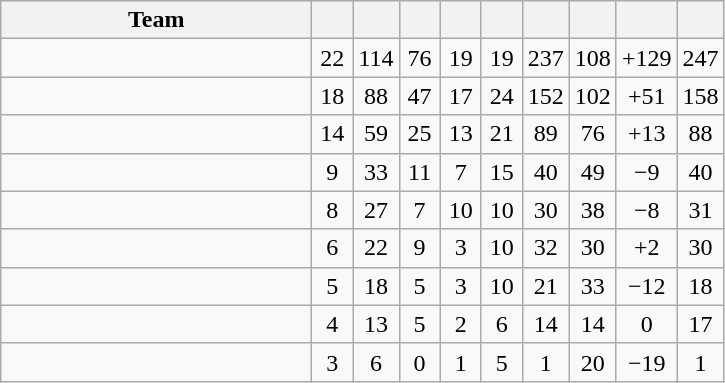<table class="wikitable sortable" style="text-align:center">
<tr>
<th width=200>Team</th>
<th width=20></th>
<th width=20></th>
<th width=20></th>
<th width=20></th>
<th width=20></th>
<th width=20></th>
<th width=20></th>
<th width=20></th>
<th width=20></th>
</tr>
<tr>
<td align=left></td>
<td>22</td>
<td>114</td>
<td>76</td>
<td>19</td>
<td>19</td>
<td>237</td>
<td>108</td>
<td>+129</td>
<td>247</td>
</tr>
<tr>
<td align=left></td>
<td>18</td>
<td>88</td>
<td>47</td>
<td>17</td>
<td>24</td>
<td>152</td>
<td>102</td>
<td>+51</td>
<td>158</td>
</tr>
<tr>
<td align=left></td>
<td>14</td>
<td>59</td>
<td>25</td>
<td>13</td>
<td>21</td>
<td>89</td>
<td>76</td>
<td>+13</td>
<td>88</td>
</tr>
<tr>
<td align=left></td>
<td>9</td>
<td>33</td>
<td>11</td>
<td>7</td>
<td>15</td>
<td>40</td>
<td>49</td>
<td>−9</td>
<td>40</td>
</tr>
<tr>
<td align=left></td>
<td>8</td>
<td>27</td>
<td>7</td>
<td>10</td>
<td>10</td>
<td>30</td>
<td>38</td>
<td>−8</td>
<td>31</td>
</tr>
<tr>
<td align=left></td>
<td>6</td>
<td>22</td>
<td>9</td>
<td>3</td>
<td>10</td>
<td>32</td>
<td>30</td>
<td>+2</td>
<td>30</td>
</tr>
<tr>
<td align=left></td>
<td>5</td>
<td>18</td>
<td>5</td>
<td>3</td>
<td>10</td>
<td>21</td>
<td>33</td>
<td>−12</td>
<td>18</td>
</tr>
<tr>
<td align=left></td>
<td>4</td>
<td>13</td>
<td>5</td>
<td>2</td>
<td>6</td>
<td>14</td>
<td>14</td>
<td>0</td>
<td>17</td>
</tr>
<tr>
<td align=left></td>
<td>3</td>
<td>6</td>
<td>0</td>
<td>1</td>
<td>5</td>
<td>1</td>
<td>20</td>
<td>−19</td>
<td>1</td>
</tr>
</table>
